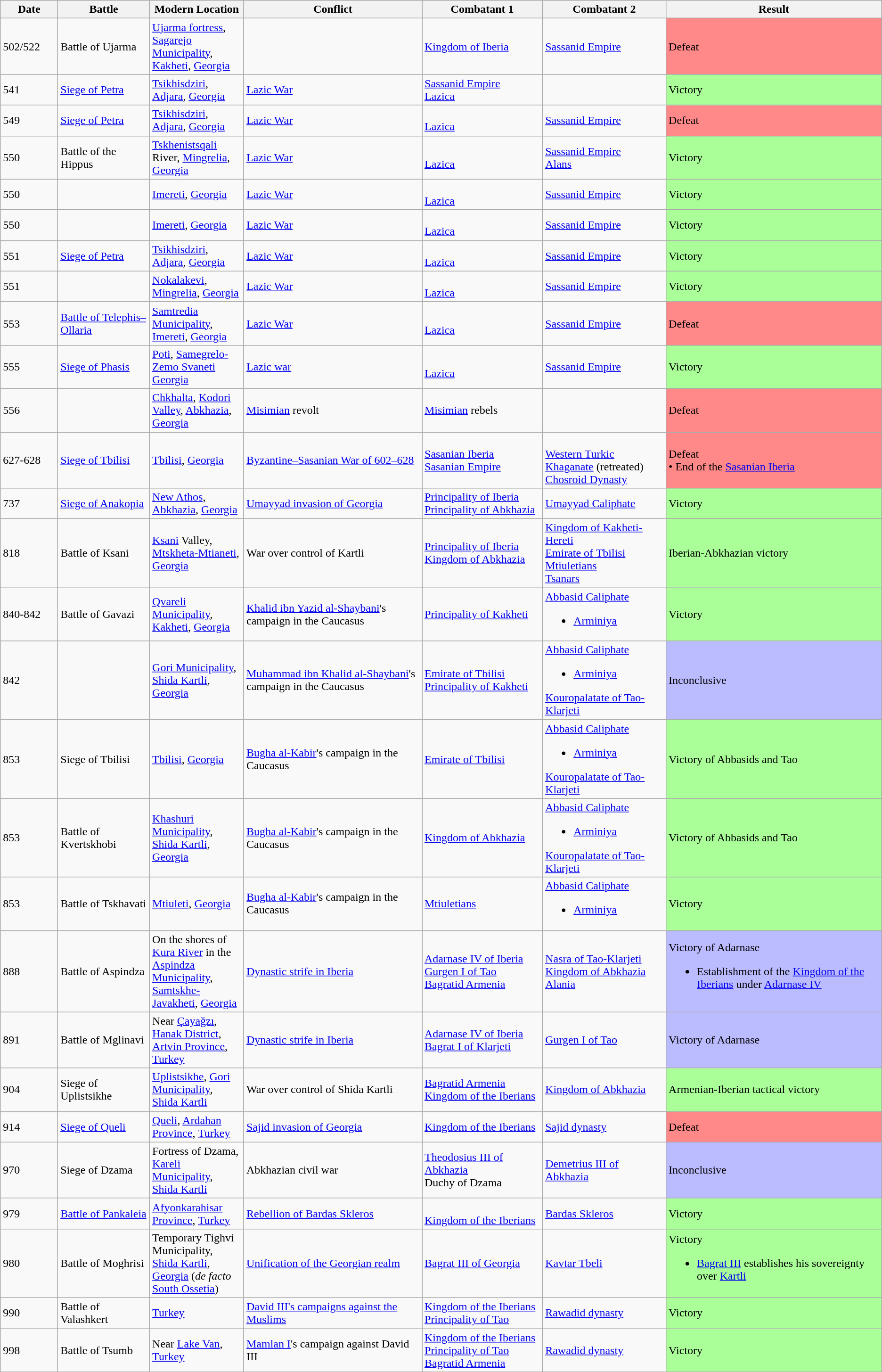<table class="wikitable" style="text-align: left;">
<tr>
<th width="78px">Date</th>
<th width="131px">Battle</th>
<th width="131px">Modern Location</th>
<th width="277px">Conflict</th>
<th width="180px">Combatant 1</th>
<th width="180px">Combatant 2</th>
<th width="330px">Result</th>
</tr>
<tr>
<td>502/522</td>
<td>Battle of Ujarma</td>
<td><a href='#'>Ujarma fortress</a>, <a href='#'>Sagarejo Municipality</a>, <a href='#'>Kakheti</a>, <a href='#'>Georgia</a> </td>
<td></td>
<td> <a href='#'>Kingdom of Iberia</a></td>
<td> <a href='#'>Sassanid Empire</a></td>
<td style="background:#F88">Defeat</td>
</tr>
<tr>
<td>541</td>
<td><a href='#'>Siege of Petra</a></td>
<td><a href='#'>Tsikhisdziri</a>, <a href='#'>Adjara</a>, <a href='#'>Georgia</a> </td>
<td><a href='#'>Lazic War</a></td>
<td> <a href='#'>Sassanid Empire</a><br><a href='#'>Lazica</a></td>
<td></td>
<td style="background:#AF9">Victory</td>
</tr>
<tr>
<td>549</td>
<td><a href='#'>Siege of Petra</a></td>
<td><a href='#'>Tsikhisdziri</a>, <a href='#'>Adjara</a>, <a href='#'>Georgia</a> </td>
<td><a href='#'>Lazic War</a></td>
<td><br><a href='#'>Lazica</a></td>
<td> <a href='#'>Sassanid Empire</a></td>
<td style="background:#F88">Defeat</td>
</tr>
<tr>
<td>550</td>
<td>Battle of the Hippus</td>
<td><a href='#'>Tskhenistsqali</a> River, <a href='#'>Mingrelia</a>, <a href='#'>Georgia</a> </td>
<td><a href='#'>Lazic War</a></td>
<td><br><a href='#'>Lazica</a></td>
<td> <a href='#'>Sassanid Empire</a><br><a href='#'>Alans</a></td>
<td style="background:#AF9">Victory</td>
</tr>
<tr>
<td>550</td>
<td></td>
<td><a href='#'>Imereti</a>, <a href='#'>Georgia</a><br></td>
<td><a href='#'>Lazic War</a></td>
<td><br><a href='#'>Lazica</a></td>
<td> <a href='#'>Sassanid Empire</a></td>
<td style="background:#AF9">Victory</td>
</tr>
<tr>
<td>550</td>
<td></td>
<td><a href='#'>Imereti</a>, <a href='#'>Georgia</a><br></td>
<td><a href='#'>Lazic War</a></td>
<td><br><a href='#'>Lazica</a></td>
<td> <a href='#'>Sassanid Empire</a></td>
<td style="background:#AF9">Victory</td>
</tr>
<tr>
<td>551</td>
<td><a href='#'>Siege of Petra</a></td>
<td><a href='#'>Tsikhisdziri</a>, <a href='#'>Adjara</a>, <a href='#'>Georgia</a> </td>
<td><a href='#'>Lazic War</a></td>
<td><br><a href='#'>Lazica</a></td>
<td> <a href='#'>Sassanid Empire</a></td>
<td style="background:#AF9">Victory</td>
</tr>
<tr>
<td>551</td>
<td></td>
<td><a href='#'>Nokalakevi</a>, <a href='#'>Mingrelia</a>, <a href='#'>Georgia</a> </td>
<td><a href='#'>Lazic War</a></td>
<td><br><a href='#'>Lazica</a></td>
<td> <a href='#'>Sassanid Empire</a></td>
<td style="background:#AF9">Victory</td>
</tr>
<tr>
<td>553</td>
<td><a href='#'>Battle of Telephis–Ollaria</a></td>
<td><a href='#'>Samtredia Municipality</a>, <a href='#'>Imereti</a>, <a href='#'>Georgia</a> </td>
<td><a href='#'>Lazic War</a></td>
<td><br><a href='#'>Lazica</a></td>
<td> <a href='#'>Sassanid Empire</a></td>
<td style="background:#F88">Defeat</td>
</tr>
<tr>
<td>555</td>
<td><a href='#'>Siege of Phasis</a></td>
<td><a href='#'>Poti</a>, <a href='#'>Samegrelo-Zemo Svaneti</a> <a href='#'>Georgia</a><br></td>
<td><a href='#'>Lazic war</a></td>
<td><br><a href='#'>Lazica</a></td>
<td> <a href='#'>Sassanid Empire</a></td>
<td style="background:#AF9">Victory</td>
</tr>
<tr>
<td>556</td>
<td></td>
<td><a href='#'>Chkhalta</a>, <a href='#'>Kodori Valley</a>, <a href='#'>Abkhazia</a>, <a href='#'>Georgia</a> </td>
<td><a href='#'>Misimian</a> revolt</td>
<td><a href='#'>Misimian</a> rebels</td>
<td></td>
<td style="background:#F88">Defeat</td>
</tr>
<tr>
<td>627-628</td>
<td><a href='#'>Siege of Tbilisi</a></td>
<td><a href='#'>Tbilisi</a>, <a href='#'>Georgia</a> </td>
<td><a href='#'>Byzantine–Sasanian War of 602–628</a></td>
<td> <a href='#'>Sasanian Iberia</a><br> <a href='#'>Sasanian Empire</a></td>
<td><br> <a href='#'>Western Turkic Khaganate</a> (retreated)<br> <a href='#'>Chosroid Dynasty</a></td>
<td style="background:#F88">Defeat<br>• End of the <a href='#'>Sasanian Iberia</a></td>
</tr>
<tr>
<td>737</td>
<td><a href='#'>Siege of Anakopia</a></td>
<td><a href='#'>New Athos</a>, <a href='#'>Abkhazia</a>, <a href='#'>Georgia</a> </td>
<td><a href='#'>Umayyad invasion of Georgia</a></td>
<td> <a href='#'>Principality of Iberia</a><br> <a href='#'>Principality of Abkhazia</a></td>
<td><a href='#'>Umayyad Caliphate</a></td>
<td style="background:#AF9">Victory</td>
</tr>
<tr>
<td>818</td>
<td>Battle of Ksani</td>
<td><a href='#'>Ksani</a> Valley, <a href='#'>Mtskheta-Mtianeti</a>, <a href='#'>Georgia</a> </td>
<td>War over control of Kartli</td>
<td> <a href='#'>Principality of Iberia</a><br> <a href='#'>Kingdom of Abkhazia</a></td>
<td><a href='#'>Kingdom of Kakheti-Hereti</a><br><a href='#'>Emirate of Tbilisi</a><br><a href='#'>Mtiuletians</a><br><a href='#'>Tsanars</a></td>
<td style="background:#AF9">Iberian-Abkhazian victory</td>
</tr>
<tr>
<td>840-842</td>
<td>Battle of Gavazi</td>
<td><a href='#'>Qvareli Municipality</a>, <a href='#'>Kakheti</a>, <a href='#'>Georgia</a> </td>
<td><a href='#'>Khalid ibn Yazid al-Shaybani</a>'s campaign in the Caucasus</td>
<td><a href='#'>Principality of Kakheti</a></td>
<td> <a href='#'>Abbasid Caliphate</a><br><ul><li><a href='#'>Arminiya</a></li></ul></td>
<td style="background:#AF9">Victory</td>
</tr>
<tr>
<td>842</td>
<td></td>
<td><a href='#'>Gori Municipality</a>, <a href='#'>Shida Kartli</a>, <a href='#'>Georgia</a> </td>
<td><a href='#'>Muhammad ibn Khalid al-Shaybani</a>'s campaign in the Caucasus</td>
<td><a href='#'>Emirate of Tbilisi</a><br><a href='#'>Principality of Kakheti</a></td>
<td> <a href='#'>Abbasid Caliphate</a><br><ul><li><a href='#'>Arminiya</a></li></ul><a href='#'>Kouropalatate of Tao-Klarjeti</a></td>
<td style="background:#BBF">Inconclusive</td>
</tr>
<tr>
<td>853</td>
<td>Siege of Tbilisi</td>
<td><a href='#'>Tbilisi</a>, <a href='#'>Georgia</a> </td>
<td><a href='#'>Bugha al-Kabir</a>'s campaign in the Caucasus</td>
<td><a href='#'>Emirate of Tbilisi</a></td>
<td> <a href='#'>Abbasid Caliphate</a><br><ul><li><a href='#'>Arminiya</a></li></ul><a href='#'>Kouropalatate of Tao-Klarjeti</a></td>
<td style="background:#AF9">Victory of Abbasids and Tao</td>
</tr>
<tr>
<td>853</td>
<td>Battle of Kvertskhobi</td>
<td><a href='#'>Khashuri Municipality</a>, <a href='#'>Shida Kartli</a>, <a href='#'>Georgia</a> </td>
<td><a href='#'>Bugha al-Kabir</a>'s campaign in the Caucasus</td>
<td> <a href='#'>Kingdom of Abkhazia</a></td>
<td> <a href='#'>Abbasid Caliphate</a><br><ul><li><a href='#'>Arminiya</a></li></ul><a href='#'>Kouropalatate of Tao-Klarjeti</a></td>
<td style="background:#AF9">Victory of Abbasids and Tao</td>
</tr>
<tr>
<td>853</td>
<td>Battle of Tskhavati</td>
<td><a href='#'>Mtiuleti</a>, <a href='#'>Georgia</a> </td>
<td><a href='#'>Bugha al-Kabir</a>'s campaign in the Caucasus</td>
<td><a href='#'>Mtiuletians</a></td>
<td> <a href='#'>Abbasid Caliphate</a><br><ul><li><a href='#'>Arminiya</a></li></ul></td>
<td style="background:#AF9">Victory</td>
</tr>
<tr>
<td>888</td>
<td>Battle of Aspindza</td>
<td>On the shores of <a href='#'>Kura River</a> in the <a href='#'>Aspindza Municipality</a>, <a href='#'>Samtskhe-Javakheti</a>, <a href='#'>Georgia</a> </td>
<td><a href='#'>Dynastic strife in Iberia</a></td>
<td><a href='#'>Adarnase IV of Iberia</a><br><a href='#'>Gurgen I of Tao</a><br> <a href='#'>Bagratid Armenia</a></td>
<td><a href='#'>Nasra of Tao-Klarjeti</a><br> <a href='#'>Kingdom of Abkhazia</a><br><a href='#'>Alania</a></td>
<td style="background:#BBF">Victory of Adarnase<br><ul><li>Establishment of the <a href='#'>Kingdom of the Iberians</a> under <a href='#'>Adarnase IV</a></li></ul></td>
</tr>
<tr>
<td>891</td>
<td>Battle of Mglinavi</td>
<td>Near <a href='#'>Çayağzı</a>, <a href='#'>Hanak District</a>, <a href='#'>Artvin Province</a>, <a href='#'>Turkey</a> </td>
<td><a href='#'>Dynastic strife in Iberia</a></td>
<td><a href='#'>Adarnase IV of Iberia</a><br><a href='#'>Bagrat I of Klarjeti</a></td>
<td><a href='#'>Gurgen I of Tao</a></td>
<td style="background:#BBF">Victory of Adarnase</td>
</tr>
<tr>
<td>904</td>
<td>Siege of Uplistsikhe</td>
<td><a href='#'>Uplistsikhe</a>, <a href='#'>Gori Municipality</a>, <a href='#'>Shida Kartli</a> </td>
<td>War over control of Shida Kartli</td>
<td> <a href='#'>Bagratid Armenia</a><br> <a href='#'>Kingdom of the Iberians</a></td>
<td> <a href='#'>Kingdom of Abkhazia</a></td>
<td style="background:#AF9">Armenian-Iberian tactical victory</td>
</tr>
<tr>
<td>914</td>
<td><a href='#'>Siege of Queli</a></td>
<td><a href='#'>Queli</a>, <a href='#'>Ardahan Province</a>, <a href='#'>Turkey</a> </td>
<td><a href='#'>Sajid invasion of Georgia</a></td>
<td> <a href='#'>Kingdom of the Iberians</a></td>
<td><a href='#'>Sajid dynasty</a></td>
<td style="background:#F88">Defeat</td>
</tr>
<tr>
<td>970</td>
<td>Siege of Dzama</td>
<td>Fortress of Dzama, <a href='#'>Kareli Municipality</a>, <a href='#'>Shida Kartli</a> </td>
<td>Abkhazian civil war</td>
<td> <a href='#'>Theodosius III of Abkhazia</a><br>Duchy of Dzama</td>
<td> <a href='#'>Demetrius III of Abkhazia</a></td>
<td style="background:#BBF">Inconclusive</td>
</tr>
<tr>
<td>979</td>
<td><a href='#'>Battle of Pankaleia</a></td>
<td><a href='#'>Afyonkarahisar Province</a>, <a href='#'>Turkey</a> </td>
<td><a href='#'>Rebellion of Bardas Skleros</a></td>
<td><br> <a href='#'>Kingdom of the Iberians</a></td>
<td><a href='#'>Bardas Skleros</a></td>
<td style="background:#AF9">Victory</td>
</tr>
<tr>
<td>980</td>
<td>Battle of Moghrisi</td>
<td>Temporary Tighvi Municipality, <a href='#'>Shida Kartli</a>, <a href='#'>Georgia</a>  (<em>de facto</em> <a href='#'>South Ossetia</a>)</td>
<td><a href='#'>Unification of the Georgian realm</a></td>
<td> <a href='#'>Bagrat III of Georgia</a></td>
<td><a href='#'>Kavtar Tbeli</a></td>
<td style="background:#AF9">Victory<br><ul><li><a href='#'>Bagrat III</a> establishes his sovereignty over <a href='#'>Kartli</a></li></ul></td>
</tr>
<tr>
<td>990</td>
<td>Battle of Valashkert</td>
<td><a href='#'>Turkey</a> </td>
<td><a href='#'>David III's campaigns against the Muslims</a></td>
<td> <a href='#'>Kingdom of the Iberians</a><br><a href='#'>Principality of Tao</a></td>
<td><a href='#'>Rawadid dynasty</a></td>
<td style="background:#AF9">Victory</td>
</tr>
<tr>
<td>998</td>
<td>Battle of Tsumb</td>
<td>Near <a href='#'>Lake Van</a>, <a href='#'>Turkey</a> </td>
<td><a href='#'>Mamlan I</a>'s campaign against David III</td>
<td> <a href='#'>Kingdom of the Iberians</a><br><a href='#'>Principality of Tao</a><br>
 <a href='#'>Bagratid Armenia</a></td>
<td><a href='#'>Rawadid dynasty</a></td>
<td style="background:#AF9">Victory</td>
</tr>
</table>
